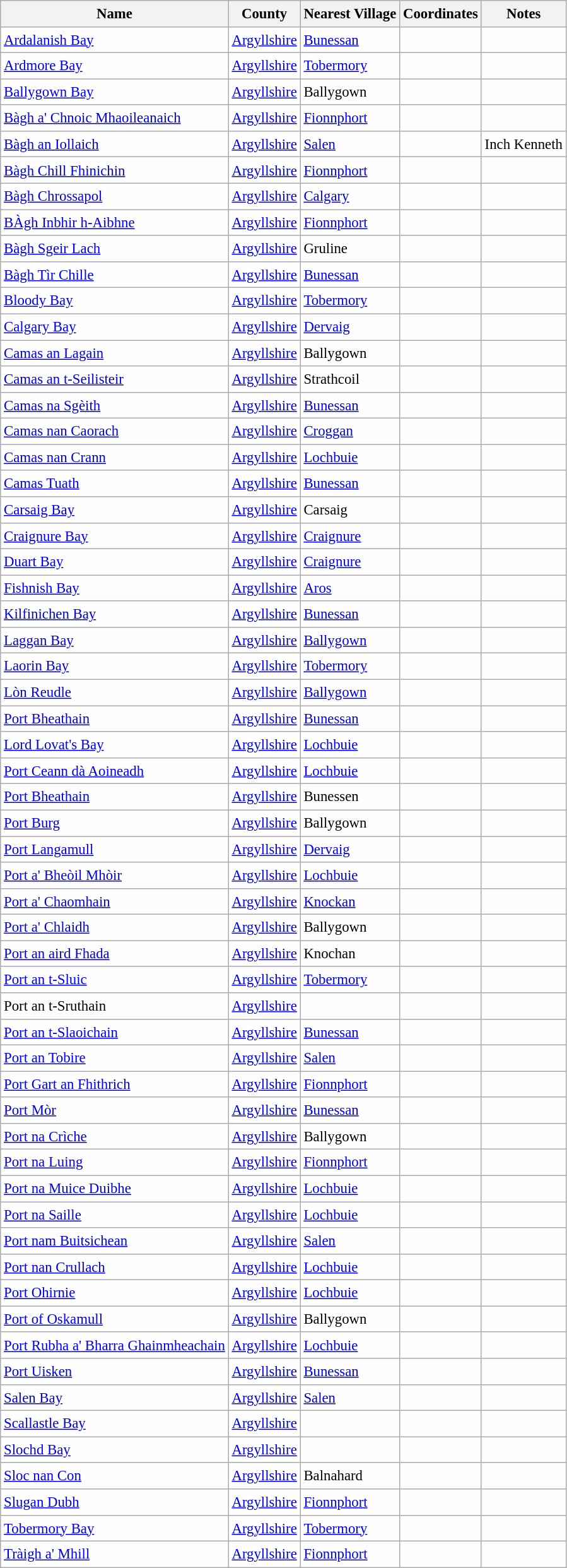<table class="wikitable sortable" style="table-layout:fixed;background-color:#FEFEFE;font-size:95%;padding:0.30em;line-height:1.35em;">
<tr>
<th scope="col">Name</th>
<th scope="col">County</th>
<th scope="col">Nearest Village</th>
<th scope="col" data-sort-type="number">Coordinates</th>
<th scope="col">Notes</th>
</tr>
<tr>
<td><a href='#'>Ardalanish Bay</a></td>
<td><a href='#'>Argyllshire</a></td>
<td><a href='#'>Bunessan</a></td>
<td></td>
<td></td>
</tr>
<tr>
<td><a href='#'>Ardmore Bay</a></td>
<td><a href='#'>Argyllshire</a></td>
<td><a href='#'>Tobermory</a></td>
<td></td>
<td></td>
</tr>
<tr>
<td><a href='#'>Ballygown Bay</a></td>
<td><a href='#'>Argyllshire</a></td>
<td>Ballygown</td>
<td></td>
<td></td>
</tr>
<tr>
<td><a href='#'>Bàgh a' Chnoic Mhaoileanaich</a></td>
<td><a href='#'>Argyllshire</a></td>
<td><a href='#'>Fionnphort</a></td>
<td></td>
<td></td>
</tr>
<tr>
<td><a href='#'>Bàgh an Iollaich</a></td>
<td><a href='#'>Argyllshire</a></td>
<td><a href='#'>Salen</a></td>
<td></td>
<td>Inch Kenneth</td>
</tr>
<tr>
<td><a href='#'>Bàgh Chill Fhinichin</a></td>
<td><a href='#'>Argyllshire</a></td>
<td><a href='#'>Fionnphort</a></td>
<td></td>
<td></td>
</tr>
<tr>
<td><a href='#'>Bàgh Chrossapol</a></td>
<td><a href='#'>Argyllshire</a></td>
<td><a href='#'>Calgary</a></td>
<td></td>
<td></td>
</tr>
<tr>
<td><a href='#'>BÀgh Inbhir h-Aibhne</a></td>
<td><a href='#'>Argyllshire</a></td>
<td><a href='#'>Fionnphort</a></td>
<td></td>
<td></td>
</tr>
<tr>
<td><a href='#'>Bàgh Sgeir Lach</a></td>
<td><a href='#'>Argyllshire</a></td>
<td>Gruline</td>
<td></td>
<td></td>
</tr>
<tr>
<td><a href='#'>Bàgh Tìr Chille</a></td>
<td><a href='#'>Argyllshire</a></td>
<td><a href='#'>Bunessan</a></td>
<td></td>
<td></td>
</tr>
<tr>
<td><a href='#'>Bloody Bay</a></td>
<td><a href='#'>Argyllshire</a></td>
<td><a href='#'>Tobermory</a></td>
<td></td>
<td></td>
</tr>
<tr>
<td><a href='#'>Calgary Bay</a></td>
<td><a href='#'>Argyllshire</a></td>
<td><a href='#'>Dervaig</a></td>
<td></td>
<td></td>
</tr>
<tr>
<td><a href='#'>Camas an Lagain</a></td>
<td><a href='#'>Argyllshire</a></td>
<td>Ballygown</td>
<td></td>
<td></td>
</tr>
<tr>
<td><a href='#'>Camas an t-Seilisteir</a></td>
<td><a href='#'>Argyllshire</a></td>
<td>Strathcoil</td>
<td></td>
<td></td>
</tr>
<tr>
<td><a href='#'>Camas na Sgèith</a></td>
<td><a href='#'>Argyllshire</a></td>
<td><a href='#'>Bunessan</a></td>
<td></td>
<td></td>
</tr>
<tr>
<td><a href='#'>Camas nan Caorach</a></td>
<td><a href='#'>Argyllshire</a></td>
<td><a href='#'>Croggan</a></td>
<td></td>
<td></td>
</tr>
<tr>
<td><a href='#'>Camas nan Crann</a></td>
<td><a href='#'>Argyllshire</a></td>
<td><a href='#'>Lochbuie</a></td>
<td></td>
<td></td>
</tr>
<tr>
<td><a href='#'>Camas Tuath</a></td>
<td><a href='#'>Argyllshire</a></td>
<td><a href='#'>Bunessan</a></td>
<td></td>
<td></td>
</tr>
<tr>
<td><a href='#'>Carsaig Bay</a></td>
<td><a href='#'>Argyllshire</a></td>
<td>Carsaig</td>
<td></td>
<td></td>
</tr>
<tr>
<td><a href='#'>Craignure Bay</a></td>
<td><a href='#'>Argyllshire</a></td>
<td><a href='#'>Craignure</a></td>
<td></td>
<td></td>
</tr>
<tr>
<td><a href='#'>Duart Bay</a></td>
<td><a href='#'>Argyllshire</a></td>
<td><a href='#'>Craignure</a></td>
<td></td>
<td></td>
</tr>
<tr>
<td><a href='#'>Fishnish Bay</a></td>
<td><a href='#'>Argyllshire</a></td>
<td><a href='#'>Aros</a></td>
<td></td>
<td></td>
</tr>
<tr>
<td><a href='#'>Kilfinichen Bay</a></td>
<td><a href='#'>Argyllshire</a></td>
<td><a href='#'>Bunessan</a></td>
<td></td>
<td></td>
</tr>
<tr>
<td><a href='#'>Laggan Bay</a></td>
<td><a href='#'>Argyllshire</a></td>
<td><a href='#'>Ballygown</a></td>
<td></td>
<td></td>
</tr>
<tr>
<td><a href='#'>Laorin Bay</a></td>
<td><a href='#'>Argyllshire</a></td>
<td><a href='#'>Tobermory</a></td>
<td></td>
<td></td>
</tr>
<tr>
<td><a href='#'>Lòn Reudle</a></td>
<td><a href='#'>Argyllshire</a></td>
<td><a href='#'>Ballygown</a></td>
<td></td>
<td></td>
</tr>
<tr>
<td><a href='#'>Port Bheathain</a></td>
<td><a href='#'>Argyllshire</a></td>
<td><a href='#'>Bunessan</a></td>
<td></td>
<td></td>
</tr>
<tr>
<td><a href='#'>Lord Lovat's Bay</a></td>
<td><a href='#'>Argyllshire</a></td>
<td><a href='#'>Lochbuie</a></td>
<td></td>
<td></td>
</tr>
<tr>
<td><a href='#'>Port Ceann dà Aoineadh</a></td>
<td><a href='#'>Argyllshire</a></td>
<td><a href='#'>Lochbuie</a></td>
<td></td>
<td></td>
</tr>
<tr>
<td><a href='#'>Port Bheathain</a></td>
<td><a href='#'>Argyllshire</a></td>
<td>Bunessen</td>
<td></td>
<td></td>
</tr>
<tr>
<td><a href='#'>Port Burg</a></td>
<td><a href='#'>Argyllshire</a></td>
<td>Ballygown</td>
<td></td>
<td></td>
</tr>
<tr>
<td><a href='#'>Port Langamull</a></td>
<td><a href='#'>Argyllshire</a></td>
<td><a href='#'>Dervaig</a></td>
<td></td>
<td></td>
</tr>
<tr>
<td><a href='#'>Port a' Bheòil Mhòir</a></td>
<td><a href='#'>Argyllshire</a></td>
<td><a href='#'>Lochbuie</a></td>
<td></td>
<td></td>
</tr>
<tr>
<td><a href='#'>Port a' Chaomhain</a></td>
<td><a href='#'>Argyllshire</a></td>
<td><a href='#'>Knockan</a></td>
<td></td>
<td></td>
</tr>
<tr>
<td><a href='#'>Port a' Chlaidh</a></td>
<td><a href='#'>Argyllshire</a></td>
<td>Ballygown</td>
<td></td>
<td></td>
</tr>
<tr>
<td><a href='#'>Port an aird Fhada</a></td>
<td><a href='#'>Argyllshire</a></td>
<td>Knochan</td>
<td></td>
<td></td>
</tr>
<tr>
<td><a href='#'>Port an t-Sluic</a></td>
<td><a href='#'>Argyllshire</a></td>
<td><a href='#'>Tobermory</a></td>
<td></td>
<td></td>
</tr>
<tr>
<td>Port an t-Sruthain</td>
<td><a href='#'>Argyllshire</a></td>
<td></td>
<td></td>
<td></td>
</tr>
<tr>
<td><a href='#'>Port an t-Slaoichain</a></td>
<td><a href='#'>Argyllshire</a></td>
<td><a href='#'>Bunessan</a></td>
<td></td>
<td></td>
</tr>
<tr>
<td><a href='#'>Port an Tobire</a></td>
<td><a href='#'>Argyllshire</a></td>
<td><a href='#'>Salen</a></td>
<td></td>
<td></td>
</tr>
<tr>
<td><a href='#'>Port Gart an Fhithrich</a></td>
<td><a href='#'>Argyllshire</a></td>
<td><a href='#'>Fionnphort</a></td>
<td></td>
<td></td>
</tr>
<tr>
<td><a href='#'>Port Mòr</a></td>
<td><a href='#'>Argyllshire</a></td>
<td><a href='#'>Bunessan</a></td>
<td></td>
<td></td>
</tr>
<tr>
<td><a href='#'>Port na Crìche</a></td>
<td><a href='#'>Argyllshire</a></td>
<td>Ballygown</td>
<td></td>
<td></td>
</tr>
<tr>
<td><a href='#'>Port na Luing</a></td>
<td><a href='#'>Argyllshire</a></td>
<td><a href='#'>Fionnphort</a></td>
<td></td>
<td></td>
</tr>
<tr>
<td><a href='#'>Port na Muice Duibhe</a></td>
<td><a href='#'>Argyllshire</a></td>
<td><a href='#'>Lochbuie</a></td>
<td></td>
<td></td>
</tr>
<tr>
<td><a href='#'>Port na Saille</a></td>
<td><a href='#'>Argyllshire</a></td>
<td><a href='#'>Lochbuie</a></td>
<td></td>
<td></td>
</tr>
<tr>
<td><a href='#'>Port nam Buitsichean</a></td>
<td><a href='#'>Argyllshire</a></td>
<td><a href='#'>Salen</a></td>
<td></td>
<td></td>
</tr>
<tr>
<td><a href='#'>Port nan Crullach</a></td>
<td><a href='#'>Argyllshire</a></td>
<td><a href='#'>Lochbuie</a></td>
<td></td>
<td></td>
</tr>
<tr>
<td><a href='#'>Port Ohirnie</a></td>
<td><a href='#'>Argyllshire</a></td>
<td><a href='#'>Lochbuie</a></td>
<td></td>
<td></td>
</tr>
<tr>
<td><a href='#'>Port of Oskamull</a></td>
<td><a href='#'>Argyllshire</a></td>
<td>Ballygown</td>
<td></td>
<td></td>
</tr>
<tr>
<td><a href='#'>Port Rubha a' Bharra Ghainmheachain</a></td>
<td><a href='#'>Argyllshire</a></td>
<td><a href='#'>Lochbuie</a></td>
<td></td>
<td></td>
</tr>
<tr>
<td><a href='#'>Port Uisken</a></td>
<td><a href='#'>Argyllshire</a></td>
<td><a href='#'>Bunessan</a></td>
<td></td>
<td></td>
</tr>
<tr>
<td><a href='#'>Salen Bay</a></td>
<td><a href='#'>Argyllshire</a></td>
<td><a href='#'>Salen</a></td>
<td></td>
<td></td>
</tr>
<tr>
<td><a href='#'>Scallastle Bay</a></td>
<td><a href='#'>Argyllshire</a></td>
<td></td>
<td></td>
<td></td>
</tr>
<tr>
<td><a href='#'>Slochd Bay</a></td>
<td><a href='#'>Argyllshire</a></td>
<td></td>
<td></td>
<td></td>
</tr>
<tr>
<td><a href='#'>Sloc nan Con</a></td>
<td><a href='#'>Argyllshire</a></td>
<td>Balnahard</td>
<td></td>
<td></td>
</tr>
<tr>
<td><a href='#'>Slugan Dubh</a></td>
<td><a href='#'>Argyllshire</a></td>
<td><a href='#'>Fionnphort</a></td>
<td></td>
<td></td>
</tr>
<tr>
<td><a href='#'>Tobermory Bay</a></td>
<td><a href='#'>Argyllshire</a></td>
<td><a href='#'>Tobermory</a></td>
<td></td>
<td></td>
</tr>
<tr>
<td><a href='#'>Tràigh a' Mhill</a></td>
<td><a href='#'>Argyllshire</a></td>
<td><a href='#'>Fionnphort</a></td>
<td></td>
<td></td>
</tr>
</table>
